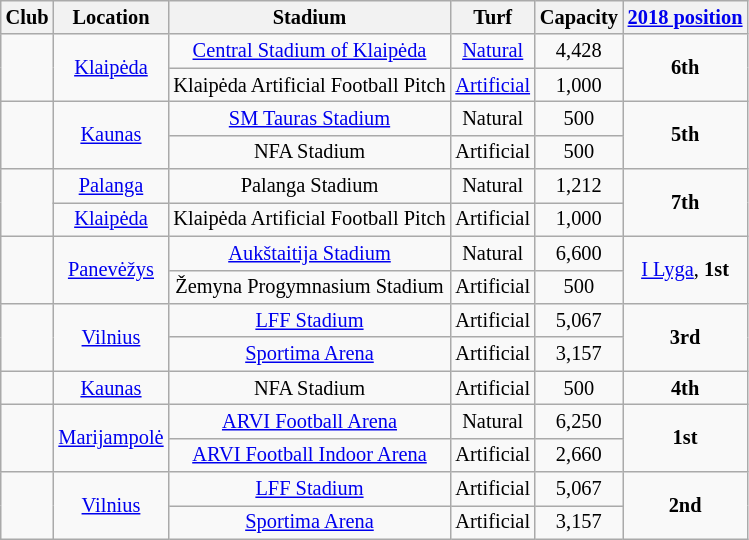<table class="wikitable sortable" style="text-align:center; font-size:85%;">
<tr>
<th>Club</th>
<th>Location</th>
<th>Stadium</th>
<th>Turf</th>
<th>Capacity</th>
<th><a href='#'>2018 position</a></th>
</tr>
<tr>
<td rowspan=2></td>
<td rowspan=2><a href='#'>Klaipėda</a></td>
<td><a href='#'>Central Stadium of Klaipėda</a></td>
<td><a href='#'>Natural</a></td>
<td>4,428</td>
<td rowspan=2><strong>6th</strong></td>
</tr>
<tr>
<td>Klaipėda Artificial Football Pitch</td>
<td><a href='#'>Artificial</a></td>
<td>1,000</td>
</tr>
<tr>
<td rowspan=2></td>
<td rowspan=2><a href='#'>Kaunas</a></td>
<td><a href='#'>SM Tauras Stadium</a></td>
<td>Natural</td>
<td>500</td>
<td rowspan=2><strong>5th</strong></td>
</tr>
<tr>
<td>NFA Stadium</td>
<td>Artificial</td>
<td>500</td>
</tr>
<tr>
<td rowspan=2></td>
<td><a href='#'>Palanga</a></td>
<td>Palanga Stadium</td>
<td>Natural</td>
<td>1,212</td>
<td rowspan=2><strong>7th</strong></td>
</tr>
<tr>
<td><a href='#'>Klaipėda</a></td>
<td>Klaipėda Artificial Football Pitch</td>
<td>Artificial</td>
<td>1,000</td>
</tr>
<tr>
<td rowspan=2></td>
<td rowspan=2><a href='#'>Panevėžys</a></td>
<td><a href='#'>Aukštaitija Stadium</a></td>
<td>Natural</td>
<td>6,600</td>
<td rowspan=2><a href='#'>I Lyga</a>, <strong>1st</strong></td>
</tr>
<tr>
<td>Žemyna Progymnasium Stadium</td>
<td>Artificial</td>
<td>500</td>
</tr>
<tr>
<td rowspan=2></td>
<td rowspan=2><a href='#'>Vilnius</a></td>
<td><a href='#'>LFF Stadium</a></td>
<td>Artificial</td>
<td>5,067</td>
<td rowspan=2><strong>3rd</strong></td>
</tr>
<tr>
<td><a href='#'>Sportima Arena</a></td>
<td>Artificial</td>
<td>3,157</td>
</tr>
<tr>
<td></td>
<td><a href='#'>Kaunas</a></td>
<td>NFA Stadium</td>
<td>Artificial</td>
<td>500</td>
<td><strong>4th</strong></td>
</tr>
<tr>
<td rowspan=2></td>
<td rowspan=2><a href='#'>Marijampolė</a></td>
<td><a href='#'>ARVI Football Arena</a></td>
<td>Natural</td>
<td>6,250</td>
<td rowspan=2><strong>1st</strong></td>
</tr>
<tr>
<td><a href='#'>ARVI Football Indoor Arena</a></td>
<td>Artificial</td>
<td>2,660</td>
</tr>
<tr>
<td rowspan=2></td>
<td rowspan=2><a href='#'>Vilnius</a></td>
<td><a href='#'>LFF Stadium</a></td>
<td>Artificial</td>
<td>5,067</td>
<td rowspan=2><strong>2nd</strong></td>
</tr>
<tr>
<td><a href='#'>Sportima Arena</a></td>
<td>Artificial</td>
<td>3,157</td>
</tr>
</table>
